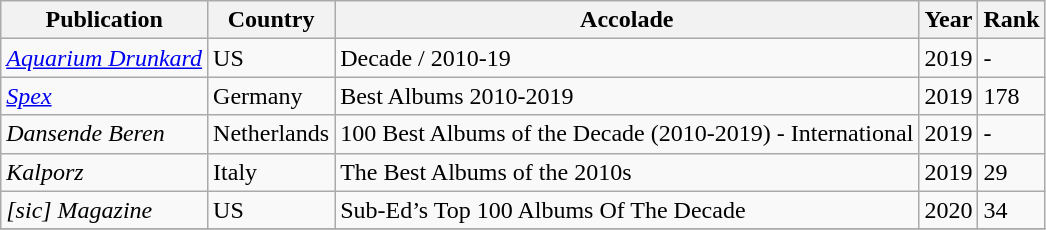<table class="sortable wikitable">
<tr>
<th>Publication</th>
<th>Country</th>
<th>Accolade</th>
<th>Year</th>
<th>Rank</th>
</tr>
<tr>
<td><em><a href='#'>Aquarium Drunkard</a></em></td>
<td>US</td>
<td>Decade / 2010-19</td>
<td>2019</td>
<td>-</td>
</tr>
<tr>
<td><a href='#'><em>Spex</em></a></td>
<td>Germany</td>
<td>Best Albums 2010-2019</td>
<td>2019</td>
<td>178</td>
</tr>
<tr>
<td><em>Dansende Beren</em></td>
<td>Netherlands</td>
<td>100 Best Albums of the Decade (2010-2019) - International</td>
<td>2019</td>
<td>-</td>
</tr>
<tr>
<td><em>Kalporz</em></td>
<td>Italy</td>
<td>The Best Albums of the 2010s</td>
<td>2019</td>
<td>29</td>
</tr>
<tr>
<td><em>[sic] Magazine</em></td>
<td>US</td>
<td>Sub-Ed’s Top 100 Albums Of The Decade</td>
<td>2020</td>
<td>34</td>
</tr>
<tr>
</tr>
</table>
